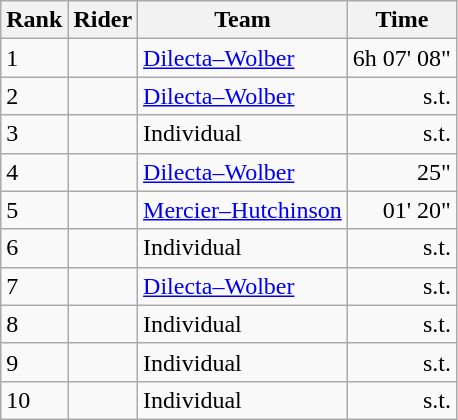<table class="wikitable">
<tr>
<th scope="col">Rank</th>
<th scope="col">Rider</th>
<th scope="col">Team</th>
<th scope="col">Time</th>
</tr>
<tr>
<td>1</td>
<td></td>
<td><a href='#'>Dilecta–Wolber</a></td>
<td>6h 07' 08"</td>
</tr>
<tr>
<td>2</td>
<td></td>
<td><a href='#'>Dilecta–Wolber</a></td>
<td align=right>s.t.</td>
</tr>
<tr>
<td>3</td>
<td></td>
<td>Individual</td>
<td align=right>s.t.</td>
</tr>
<tr>
<td>4</td>
<td></td>
<td><a href='#'>Dilecta–Wolber</a></td>
<td align=right>25"</td>
</tr>
<tr>
<td>5</td>
<td></td>
<td><a href='#'>Mercier–Hutchinson</a></td>
<td align=right>01' 20"</td>
</tr>
<tr>
<td>6</td>
<td></td>
<td>Individual</td>
<td align=right>s.t.</td>
</tr>
<tr>
<td>7</td>
<td></td>
<td><a href='#'>Dilecta–Wolber</a></td>
<td align=right>s.t.</td>
</tr>
<tr>
<td>8</td>
<td></td>
<td>Individual</td>
<td align=right>s.t.</td>
</tr>
<tr>
<td>9</td>
<td></td>
<td>Individual</td>
<td align=right>s.t.</td>
</tr>
<tr>
<td>10</td>
<td></td>
<td>Individual</td>
<td align=right>s.t.</td>
</tr>
</table>
